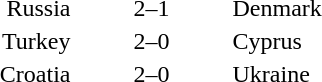<table style="text-align:center">
<tr>
<th width=200></th>
<th width=100></th>
<th width=200></th>
</tr>
<tr>
<td align=right>Russia</td>
<td>2–1</td>
<td align=left>Denmark</td>
</tr>
<tr>
<td align=right>Turkey</td>
<td>2–0</td>
<td align=left>Cyprus</td>
</tr>
<tr>
<td align=right>Croatia</td>
<td>2–0</td>
<td align=left>Ukraine</td>
</tr>
</table>
